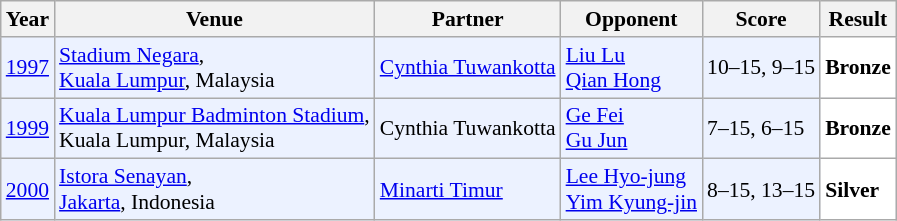<table class="sortable wikitable" style="font-size: 90%;">
<tr>
<th>Year</th>
<th>Venue</th>
<th>Partner</th>
<th>Opponent</th>
<th>Score</th>
<th>Result</th>
</tr>
<tr style="background:#ECF2FF">
<td align="center"><a href='#'>1997</a></td>
<td align="left"><a href='#'>Stadium Negara</a>,<br><a href='#'>Kuala Lumpur</a>, Malaysia</td>
<td align="left"> <a href='#'>Cynthia Tuwankotta</a></td>
<td align="left"> <a href='#'>Liu Lu</a> <br>  <a href='#'>Qian Hong</a></td>
<td align="left">10–15, 9–15</td>
<td style="text-align:left; background:white"> <strong>Bronze</strong></td>
</tr>
<tr style="background:#ECF2FF">
<td align="center"><a href='#'>1999</a></td>
<td align="left"><a href='#'>Kuala Lumpur Badminton Stadium</a>,<br>Kuala Lumpur, Malaysia</td>
<td align="left"> Cynthia Tuwankotta</td>
<td align="left"> <a href='#'>Ge Fei</a> <br>  <a href='#'>Gu Jun</a></td>
<td align="left">7–15, 6–15</td>
<td style="text-align:left; background:white"> <strong>Bronze</strong></td>
</tr>
<tr style="background:#ECF2FF">
<td align="center"><a href='#'>2000</a></td>
<td align="left"><a href='#'>Istora Senayan</a>,<br><a href='#'>Jakarta</a>, Indonesia</td>
<td align="left"> <a href='#'>Minarti Timur</a></td>
<td align="left"> <a href='#'>Lee Hyo-jung</a> <br>  <a href='#'>Yim Kyung-jin</a></td>
<td align="left">8–15, 13–15</td>
<td style="text-align:left; background:white"> <strong>Silver</strong></td>
</tr>
</table>
